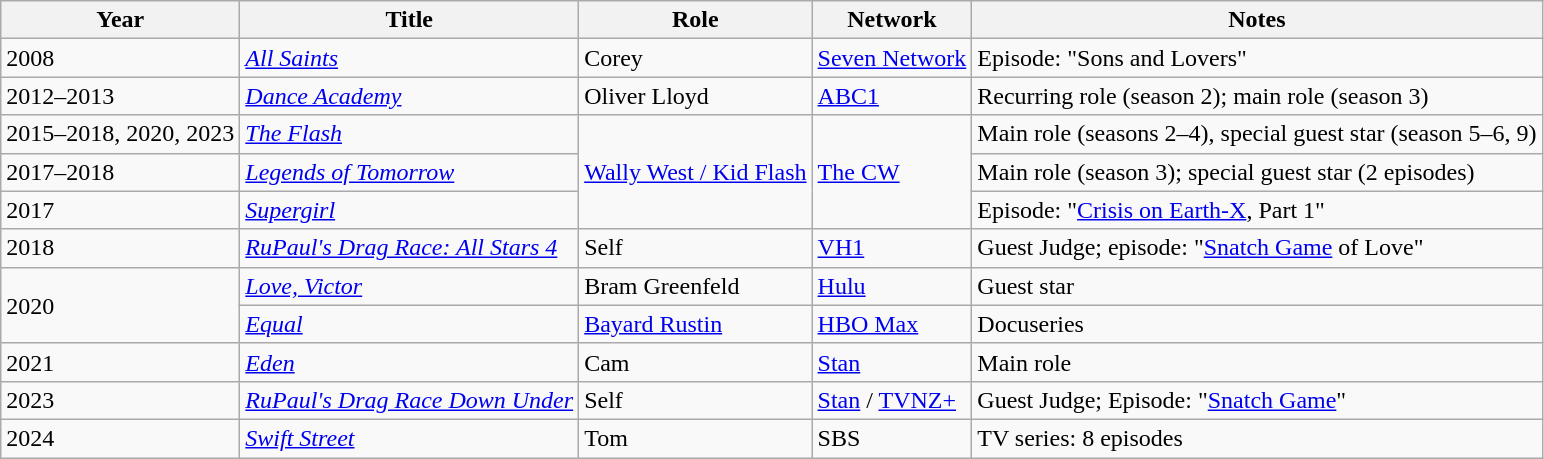<table class="wikitable sortable">
<tr>
<th>Year</th>
<th>Title</th>
<th>Role</th>
<th>Network</th>
<th class="unsortable">Notes</th>
</tr>
<tr>
<td>2008</td>
<td><em><a href='#'>All Saints</a></em></td>
<td>Corey</td>
<td><a href='#'>Seven Network</a></td>
<td>Episode: "Sons and Lovers"</td>
</tr>
<tr>
<td>2012–2013</td>
<td><em><a href='#'>Dance Academy</a></em></td>
<td>Oliver Lloyd</td>
<td><a href='#'>ABC1</a></td>
<td>Recurring role (season 2); main role (season 3)</td>
</tr>
<tr>
<td>2015–2018, 2020, 2023</td>
<td><em><a href='#'>The Flash</a></em></td>
<td rowspan=3><a href='#'>Wally West / Kid Flash</a></td>
<td rowspan=3><a href='#'>The CW</a></td>
<td>Main role (seasons 2–4), special guest star (season 5–6, 9)</td>
</tr>
<tr>
<td>2017–2018</td>
<td><em><a href='#'>Legends of Tomorrow</a></em></td>
<td>Main role (season 3); special guest star (2 episodes)</td>
</tr>
<tr>
<td>2017</td>
<td><em><a href='#'>Supergirl</a></em></td>
<td>Episode: "<a href='#'>Crisis on Earth-X</a>, Part 1"</td>
</tr>
<tr>
<td>2018</td>
<td><em><a href='#'>RuPaul's Drag Race: All Stars 4</a></em></td>
<td>Self</td>
<td><a href='#'>VH1</a></td>
<td>Guest Judge; episode: "<a href='#'>Snatch Game</a> of Love"</td>
</tr>
<tr>
<td rowspan=2>2020</td>
<td><em><a href='#'>Love, Victor</a></em></td>
<td>Bram Greenfeld</td>
<td><a href='#'>Hulu</a></td>
<td>Guest star</td>
</tr>
<tr>
<td><em><a href='#'>Equal</a></em></td>
<td><a href='#'>Bayard Rustin</a></td>
<td><a href='#'>HBO Max</a></td>
<td>Docuseries</td>
</tr>
<tr>
<td>2021</td>
<td><em><a href='#'>Eden</a></em></td>
<td>Cam</td>
<td><a href='#'>Stan</a></td>
<td>Main role</td>
</tr>
<tr>
<td>2023</td>
<td><em><a href='#'>RuPaul's Drag Race Down Under</a></em></td>
<td>Self</td>
<td><a href='#'>Stan</a> / <a href='#'>TVNZ+</a></td>
<td>Guest Judge; Episode: "<a href='#'>Snatch Game</a>"</td>
</tr>
<tr>
<td>2024</td>
<td><em><a href='#'>Swift Street</a></em></td>
<td>Tom</td>
<td>SBS</td>
<td>TV series: 8 episodes</td>
</tr>
</table>
